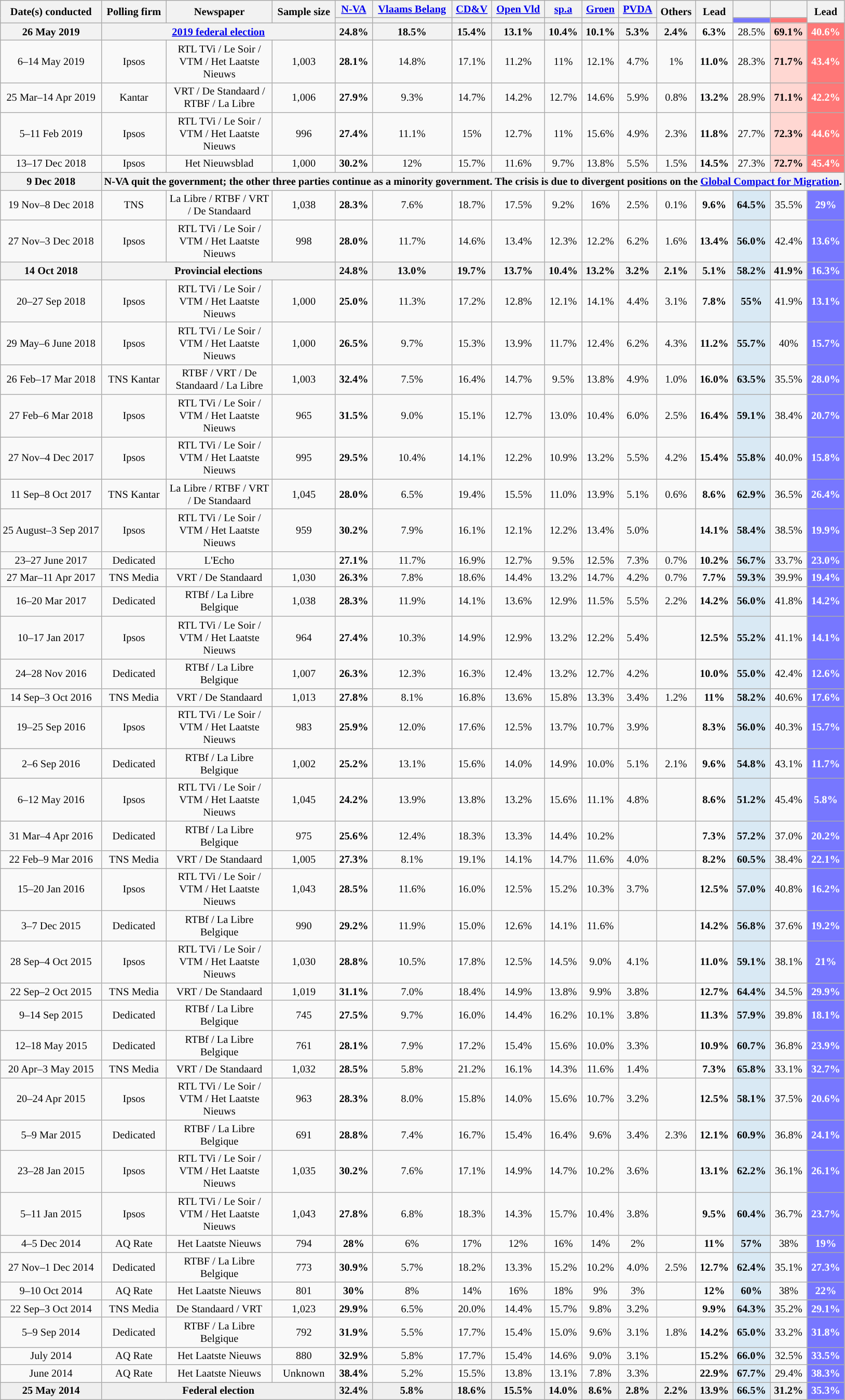<table class="wikitable sortable" style="text-align:center; font-size:85%; line-height:16px;">
<tr style="background-color:#E9E9E9">
<th rowspan="2">Date(s) conducted</th>
<th rowspan="2">Polling firm</th>
<th width="130" rowspan="2">Newspaper</th>
<th rowspan="2">Sample size</th>
<th><a href='#'><span>N-VA</span></a></th>
<th><a href='#'><span>Vlaams Belang</span></a></th>
<th><a href='#'><span>CD&V</span></a></th>
<th><a href='#'><span>Open Vld</span></a></th>
<th><a href='#'><span>sp.a</span></a></th>
<th><a href='#'><span>Groen</span></a></th>
<th><a href='#'><span>PVDA</span></a></th>
<th rowspan="2">Others</th>
<th rowspan="2">Lead</th>
<th></th>
<th></th>
<th rowspan="2">Lead</th>
</tr>
<tr>
<th class="unsortable" style="color:inherit;background:"></th>
<th class="unsortable" style="color:inherit;background:"></th>
<th class="unsortable" style="color:inherit;background:"></th>
<th class="unsortable" style="color:inherit;background:"></th>
<th class="unsortable" style="color:inherit;background:"></th>
<th class="unsortable" style="color:inherit;background:"></th>
<th class="unsortable" style="color:inherit;background:"></th>
<th class="unsortable" style="color:inherit;background:#7777FF"></th>
<th class="unsortable" style="color:inherit;background:#FF7777"></th>
</tr>
<tr>
<th>26 May 2019</th>
<th colspan="3"><a href='#'>2019 federal election</a></th>
<th style="background-color:#"><strong>24.8%</strong></th>
<th>18.5%</th>
<th>15.4%</th>
<th>13.1%</th>
<th>10.4%</th>
<th>10.1%</th>
<th>5.3%</th>
<th>2.4%</th>
<td style="background:"><strong>6.3%</strong></td>
<td>28.5%</td>
<td style="background:#FFD7D2"><strong>69.1%</strong></td>
<td style="background:#FF7777;color:white;"><strong>40.6%</strong></td>
</tr>
<tr>
<td>6–14 May 2019</td>
<td>Ipsos</td>
<td>RTL TVi / Le Soir / VTM / Het Laatste Nieuws </td>
<td>1,003</td>
<td style="background-color:#"><strong>28.1%</strong></td>
<td>14.8%</td>
<td>17.1%</td>
<td>11.2%</td>
<td>11%</td>
<td>12.1%</td>
<td>4.7%</td>
<td>1%</td>
<td style="background:"><strong>11.0%</strong></td>
<td>28.3%</td>
<td style="background:#FFD7D2"><strong>71.7%</strong></td>
<td style="background:#FF7777;color:white;"><strong>43.4%</strong></td>
</tr>
<tr>
<td>25 Mar–14 Apr 2019</td>
<td>Kantar</td>
<td>VRT / De Standaard / RTBF / La Libre</td>
<td>1,006</td>
<td style="background-color:#"><strong>27.9%</strong></td>
<td>9.3%</td>
<td>14.7%</td>
<td>14.2%</td>
<td>12.7%</td>
<td>14.6%</td>
<td>5.9%</td>
<td>0.8%</td>
<td style="background:"><strong>13.2%</strong></td>
<td>28.9%</td>
<td style="background:#FFD7D2"><strong>71.1%</strong></td>
<td style="background:#FF7777;color:white;"><strong>42.2%</strong></td>
</tr>
<tr>
<td>5–11 Feb 2019</td>
<td>Ipsos</td>
<td>RTL TVi / Le Soir / VTM / Het Laatste Nieuws </td>
<td>996</td>
<td style="background-color:#"><strong>27.4%</strong></td>
<td>11.1%</td>
<td>15%</td>
<td>12.7%</td>
<td>11%</td>
<td>15.6%</td>
<td>4.9%</td>
<td>2.3%</td>
<td style="background:"><strong>11.8%</strong></td>
<td>27.7%</td>
<td style="background:#FFD7D2"><strong>72.3%</strong></td>
<td style="background:#FF7777;color:white;"><strong>44.6%</strong></td>
</tr>
<tr>
<td>13–17 Dec 2018</td>
<td>Ipsos</td>
<td>Het Nieuwsblad </td>
<td>1,000</td>
<td style="background-color:#"><strong>30.2%</strong></td>
<td>12%</td>
<td>15.7%</td>
<td>11.6%</td>
<td>9.7%</td>
<td>13.8%</td>
<td>5.5%</td>
<td>1.5%</td>
<td style="background:"><strong>14.5%</strong></td>
<td>27.3%</td>
<td style="background:#FFD7D2"><strong>72.7%</strong></td>
<td style="background:#FF7777;color:white;"><strong>45.4%</strong></td>
</tr>
<tr>
<th><strong>9 Dec 2018</strong></th>
<th colspan="15">N-VA quit the government; the other three parties continue as a minority government. The crisis is due to divergent positions on the <a href='#'>Global Compact for Migration</a>.</th>
</tr>
<tr>
<td>19 Nov–8 Dec 2018</td>
<td>TNS</td>
<td>La Libre / RTBF / VRT / De Standaard </td>
<td>1,038</td>
<td style="background-color:#"><strong>28.3%</strong></td>
<td>7.6%</td>
<td>18.7%</td>
<td>17.5%</td>
<td>9.2%</td>
<td>16%</td>
<td>2.5%</td>
<td>0.1%</td>
<td style="background:"><strong>9.6%</strong></td>
<td style="background:#D9E9F4"><strong>64.5%</strong></td>
<td>35.5%</td>
<td style="background:#7777FF;color:white;"><strong>29%</strong></td>
</tr>
<tr>
<td>27 Nov–3 Dec 2018</td>
<td>Ipsos</td>
<td>RTL TVi / Le Soir / VTM / Het Laatste Nieuws </td>
<td>998</td>
<td style="background-color:#"><strong>28.0%</strong></td>
<td>11.7%</td>
<td>14.6%</td>
<td>13.4%</td>
<td>12.3%</td>
<td>12.2%</td>
<td>6.2%</td>
<td>1.6%</td>
<td style="background:"><strong>13.4%</strong></td>
<td style="background:#D9E9F4"><strong>56.0%</strong></td>
<td>42.4%</td>
<td style="background:#7777FF;color:white;"><strong>13.6%</strong></td>
</tr>
<tr>
<th>14 Oct 2018</th>
<th colspan="3">Provincial elections</th>
<th style="background-color:#"><strong>24.8%</strong></th>
<th>13.0%</th>
<th>19.7%</th>
<th>13.7%</th>
<th>10.4%</th>
<th>13.2%</th>
<th>3.2%</th>
<th>2.1%</th>
<th style="background:"><strong>5.1%</strong></th>
<th style="background:#D9E9F4"><strong>58.2%</strong></th>
<th>41.9%</th>
<th style="background:#7777FF;color:white;"><strong>16.3%</strong></th>
</tr>
<tr>
<td>20–27 Sep 2018</td>
<td>Ipsos</td>
<td>RTL TVi / Le Soir / VTM / Het Laatste Nieuws </td>
<td>1,000</td>
<td style="background-color:#"><strong>25.0%</strong></td>
<td>11.3%</td>
<td>17.2%</td>
<td>12.8%</td>
<td>12.1%</td>
<td>14.1%</td>
<td>4.4%</td>
<td>3.1%</td>
<td style="background:"><strong>7.8%</strong></td>
<td style="background:#D9E9F4"><strong>55%</strong></td>
<td>41.9%</td>
<td style="background:#7777FF;color:white;"><strong>13.1%</strong></td>
</tr>
<tr>
<td>29 May–6 June 2018</td>
<td>Ipsos</td>
<td>RTL TVi / Le Soir / VTM / Het Laatste Nieuws </td>
<td>1,000</td>
<td style="background-color:#"><strong>26.5%</strong></td>
<td>9.7%</td>
<td>15.3%</td>
<td>13.9%</td>
<td>11.7%</td>
<td>12.4%</td>
<td>6.2%</td>
<td>4.3%</td>
<td style="background:"><strong>11.2%</strong></td>
<td style="background:#D9E9F4"><strong>55.7%</strong></td>
<td>40%</td>
<td style="background:#7777FF;color:white;"><strong>15.7%</strong></td>
</tr>
<tr>
<td>26 Feb–17 Mar 2018</td>
<td>TNS Kantar</td>
<td>RTBF / VRT / De Standaard / La Libre </td>
<td>1,003</td>
<td style="background-color:#"><strong>32.4%</strong></td>
<td>7.5%</td>
<td>16.4%</td>
<td>14.7%</td>
<td>9.5%</td>
<td>13.8%</td>
<td>4.9%</td>
<td>1.0%</td>
<td style="background:"><strong>16.0%</strong></td>
<td style="background:#D9E9F4"><strong>63.5%</strong></td>
<td>35.5%</td>
<td style="background:#7777FF;color:white;"><strong>28.0%</strong></td>
</tr>
<tr>
<td>27 Feb–6 Mar 2018</td>
<td>Ipsos</td>
<td>RTL TVi / Le Soir / VTM / Het Laatste Nieuws </td>
<td>965</td>
<td style="background-color:#"><strong>31.5%</strong></td>
<td>9.0%</td>
<td>15.1%</td>
<td>12.7%</td>
<td>13.0%</td>
<td>10.4%</td>
<td>6.0%</td>
<td>2.5%</td>
<td style="background:"><strong>16.4%</strong></td>
<td style="background:#D9E9F4"><strong>59.1%</strong></td>
<td>38.4%</td>
<td style="background:#7777FF;color:white;"><strong>20.7%</strong></td>
</tr>
<tr>
<td>27 Nov–4 Dec 2017</td>
<td>Ipsos</td>
<td>RTL TVi / Le Soir / VTM / Het Laatste Nieuws </td>
<td>995</td>
<td style="background-color:#"><strong>29.5%</strong></td>
<td>10.4%</td>
<td>14.1%</td>
<td>12.2%</td>
<td>10.9%</td>
<td>13.2%</td>
<td>5.5%</td>
<td>4.2%</td>
<td style="background:"><strong>15.4%</strong></td>
<td style="background:#D9E9F4"><strong>55.8%</strong></td>
<td>40.0%</td>
<td style="background:#7777FF;color:white;"><strong>15.8%</strong></td>
</tr>
<tr>
<td>11 Sep–8 Oct 2017</td>
<td>TNS Kantar</td>
<td>La Libre / RTBF / VRT / De Standaard</td>
<td>1,045</td>
<td style="background-color:#"><strong>28.0%</strong></td>
<td>6.5%</td>
<td>19.4%</td>
<td>15.5%</td>
<td>11.0%</td>
<td>13.9%</td>
<td>5.1%</td>
<td>0.6%</td>
<td style="background:"><strong>8.6%</strong></td>
<td style="background:#D9E9F4"><strong>62.9%</strong></td>
<td>36.5%</td>
<td style="background:#7777FF;color:white;"><strong>26.4%</strong></td>
</tr>
<tr>
<td>25 August–3 Sep 2017</td>
<td>Ipsos</td>
<td>RTL TVi / Le Soir / VTM / Het Laatste Nieuws </td>
<td>959</td>
<td style="background-color:#"><strong>30.2%</strong></td>
<td>7.9%</td>
<td>16.1%</td>
<td>12.1%</td>
<td>12.2%</td>
<td>13.4%</td>
<td>5.0%</td>
<td></td>
<td style="background:"><strong>14.1%</strong></td>
<td style="background:#D9E9F4"><strong>58.4%</strong></td>
<td>38.5%</td>
<td style="background:#7777FF;color:white;"><strong>19.9%</strong></td>
</tr>
<tr>
<td>23–27 June 2017</td>
<td>Dedicated</td>
<td>L'Echo</td>
<td></td>
<td style="background-color:#"><strong>27.1%</strong></td>
<td>11.7%</td>
<td>16.9%</td>
<td>12.7%</td>
<td>9.5%</td>
<td>12.5%</td>
<td>7.3%</td>
<td>0.7%</td>
<td style="background:"><strong>10.2%</strong></td>
<td style="background:#D9E9F4"><strong>56.7%</strong></td>
<td>33.7%</td>
<td style="background:#7777FF;color:white;"><strong>23.0%</strong></td>
</tr>
<tr>
<td>27 Mar–11 Apr 2017</td>
<td>TNS Media</td>
<td>VRT / De Standaard</td>
<td>1,030</td>
<td style="background-color:#"><strong>26.3%</strong></td>
<td>7.8%</td>
<td>18.6%</td>
<td>14.4%</td>
<td>13.2%</td>
<td>14.7%</td>
<td>4.2%</td>
<td>0.7%</td>
<td style="background:"><strong>7.7%</strong></td>
<td style="background:#D9E9F4"><strong>59.3%</strong></td>
<td>39.9%</td>
<td style="background:#7777FF;color:white;"><strong>19.4%</strong></td>
</tr>
<tr>
<td>16–20 Mar 2017</td>
<td>Dedicated</td>
<td>RTBf / La Libre Belgique</td>
<td>1,038</td>
<td style="background-color:#"><strong>28.3%</strong></td>
<td>11.9%</td>
<td>14.1%</td>
<td>13.6%</td>
<td>12.9%</td>
<td>11.5%</td>
<td>5.5%</td>
<td>2.2%</td>
<td style="background:"><strong>14.2%</strong></td>
<td style="background:#D9E9F4"><strong>56.0%</strong></td>
<td>41.8%</td>
<td style="background:#7777FF;color:white;"><strong>14.2%</strong></td>
</tr>
<tr>
<td>10–17 Jan 2017</td>
<td>Ipsos</td>
<td>RTL TVi / Le Soir / VTM / Het Laatste Nieuws </td>
<td>964</td>
<td style="background-color:#"><strong>27.4%</strong></td>
<td>10.3%</td>
<td>14.9%</td>
<td>12.9%</td>
<td>13.2%</td>
<td>12.2%</td>
<td>5.4%</td>
<td></td>
<td style="background:"><strong>12.5%</strong></td>
<td style="background:#D9E9F4"><strong>55.2%</strong></td>
<td>41.1%</td>
<td style="background:#7777FF;color:white;"><strong>14.1%</strong></td>
</tr>
<tr>
<td>24–28 Nov 2016</td>
<td>Dedicated</td>
<td>RTBf / La Libre Belgique </td>
<td>1,007</td>
<td style="background-color:#"><strong>26.3%</strong></td>
<td>12.3%</td>
<td>16.3%</td>
<td>12.4%</td>
<td>13.2%</td>
<td>12.7%</td>
<td>4.2%</td>
<td></td>
<td style="background:"><strong>10.0%</strong></td>
<td style="background:#D9E9F4"><strong>55.0%</strong></td>
<td>42.4%</td>
<td style="background:#7777FF;color:white;"><strong>12.6%</strong></td>
</tr>
<tr>
<td>14 Sep–3 Oct 2016</td>
<td>TNS Media</td>
<td>VRT / De Standaard</td>
<td>1,013</td>
<td style="background-color:#"><strong>27.8%</strong></td>
<td>8.1%</td>
<td>16.8%</td>
<td>13.6%</td>
<td>15.8%</td>
<td>13.3%</td>
<td>3.4%</td>
<td>1.2%</td>
<td style="background:"><strong>11%</strong></td>
<td style="background:#D9E9F4"><strong>58.2%</strong></td>
<td>40.6%</td>
<td style="background:#7777FF;color:white;"><strong>17.6%</strong></td>
</tr>
<tr>
<td>19–25 Sep 2016</td>
<td>Ipsos</td>
<td>RTL TVi / Le Soir / VTM / Het Laatste Nieuws</td>
<td>983</td>
<td style="background-color:#"><strong>25.9%</strong></td>
<td>12.0%</td>
<td>17.6%</td>
<td>12.5%</td>
<td>13.7%</td>
<td>10.7%</td>
<td>3.9%</td>
<td></td>
<td style="background:"><strong>8.3%</strong></td>
<td style="background:#D9E9F4"><strong>56.0%</strong></td>
<td>40.3%</td>
<td style="background:#7777FF;color:white;"><strong>15.7%</strong></td>
</tr>
<tr>
<td>2–6 Sep 2016</td>
<td>Dedicated</td>
<td>RTBf / La Libre Belgique </td>
<td>1,002</td>
<td style="background-color:#"><strong>25.2%</strong></td>
<td>13.1%</td>
<td>15.6%</td>
<td>14.0%</td>
<td>14.9%</td>
<td>10.0%</td>
<td>5.1%</td>
<td>2.1%</td>
<td style="background:"><strong>9.6%</strong></td>
<td style="background:#D9E9F4"><strong>54.8%</strong></td>
<td>43.1%</td>
<td style="background:#7777FF;color:white;"><strong>11.7%</strong></td>
</tr>
<tr>
<td>6–12 May 2016</td>
<td>Ipsos</td>
<td>RTL TVi / Le Soir / VTM / Het Laatste Nieuws</td>
<td>1,045</td>
<td style="background-color:#"><strong>24.2%</strong></td>
<td>13.9%</td>
<td>13.8%</td>
<td>13.2%</td>
<td>15.6%</td>
<td>11.1%</td>
<td>4.8%</td>
<td></td>
<td style="background:"><strong>8.6%</strong></td>
<td style="background:#D9E9F4"><strong>51.2%</strong></td>
<td>45.4%</td>
<td style="background:#7777FF;color:white;"><strong>5.8%</strong></td>
</tr>
<tr>
<td>31 Mar–4 Apr 2016</td>
<td>Dedicated</td>
<td>RTBf / La Libre Belgique</td>
<td>975</td>
<td style="background-color:#"><strong>25.6%</strong></td>
<td>12.4%</td>
<td>18.3%</td>
<td>13.3%</td>
<td>14.4%</td>
<td>10.2%</td>
<td></td>
<td></td>
<td style="background:"><strong>7.3%</strong></td>
<td style="background:#D9E9F4"><strong>57.2%</strong></td>
<td>37.0%</td>
<td style="background:#7777FF;color:white;"><strong>20.2%</strong></td>
</tr>
<tr>
<td>22 Feb–9 Mar 2016</td>
<td>TNS Media</td>
<td>VRT / De Standaard</td>
<td>1,005</td>
<td style="background-color:#"><strong>27.3%</strong></td>
<td>8.1%</td>
<td>19.1%</td>
<td>14.1%</td>
<td>14.7%</td>
<td>11.6%</td>
<td>4.0%</td>
<td></td>
<td style="background:"><strong>8.2%</strong></td>
<td style="background:#D9E9F4"><strong>60.5%</strong></td>
<td>38.4%</td>
<td style="background:#7777FF;color:white;"><strong>22.1%</strong></td>
</tr>
<tr>
<td>15–20 Jan 2016</td>
<td>Ipsos</td>
<td>RTL TVi / Le Soir / VTM / Het Laatste Nieuws</td>
<td>1,043</td>
<td style="background-color:#"><strong>28.5%</strong></td>
<td>11.6%</td>
<td>16.0%</td>
<td>12.5%</td>
<td>15.2%</td>
<td>10.3%</td>
<td>3.7%</td>
<td></td>
<td style="background:"><strong>12.5%</strong></td>
<td style="background:#D9E9F4"><strong>57.0%</strong></td>
<td>40.8%</td>
<td style="background:#7777FF;color:white;"><strong>16.2%</strong></td>
</tr>
<tr>
<td>3–7 Dec 2015</td>
<td>Dedicated</td>
<td>RTBf / La Libre Belgique</td>
<td>990</td>
<td style="background-color:#"><strong>29.2%</strong></td>
<td>11.9%</td>
<td>15.0%</td>
<td>12.6%</td>
<td>14.1%</td>
<td>11.6%</td>
<td></td>
<td></td>
<td style="background:"><strong>14.2%</strong></td>
<td style="background:#D9E9F4"><strong>56.8%</strong></td>
<td>37.6%</td>
<td style="background:#7777FF;color:white;"><strong>19.2%</strong></td>
</tr>
<tr>
<td>28 Sep–4 Oct 2015</td>
<td>Ipsos</td>
<td>RTL TVi / Le Soir / VTM / Het Laatste Nieuws</td>
<td>1,030</td>
<td style="background-color:#"><strong>28.8%</strong></td>
<td>10.5%</td>
<td>17.8%</td>
<td>12.5%</td>
<td>14.5%</td>
<td>9.0%</td>
<td>4.1%</td>
<td></td>
<td style="background:"><strong>11.0%</strong></td>
<td style="background:#D9E9F4"><strong>59.1%</strong></td>
<td>38.1%</td>
<td style="background:#7777FF;color:white;"><strong>21%</strong></td>
</tr>
<tr>
<td>22 Sep–2 Oct 2015</td>
<td>TNS Media</td>
<td>VRT / De Standaard</td>
<td>1,019</td>
<td style="background-color:#"><strong>31.1%</strong></td>
<td>7.0%</td>
<td>18.4%</td>
<td>14.9%</td>
<td>13.8%</td>
<td>9.9%</td>
<td>3.8%</td>
<td></td>
<td style="background:"><strong>12.7%</strong></td>
<td style="background:#D9E9F4"><strong>64.4%</strong></td>
<td>34.5%</td>
<td style="background:#7777FF;color:white;"><strong>29.9%</strong></td>
</tr>
<tr>
<td>9–14 Sep 2015</td>
<td>Dedicated</td>
<td>RTBf / La Libre Belgique</td>
<td>745</td>
<td style="background-color:#"><strong>27.5%</strong></td>
<td>9.7%</td>
<td>16.0%</td>
<td>14.4%</td>
<td>16.2%</td>
<td>10.1%</td>
<td>3.8%</td>
<td></td>
<td style="background:"><strong>11.3%</strong></td>
<td style="background:#D9E9F4"><strong>57.9%</strong></td>
<td>39.8%</td>
<td style="background:#7777FF;color:white;"><strong>18.1%</strong></td>
</tr>
<tr>
<td>12–18 May 2015</td>
<td>Dedicated</td>
<td>RTBf / La Libre Belgique</td>
<td>761</td>
<td style="background-color:#"><strong>28.1%</strong></td>
<td>7.9%</td>
<td>17.2%</td>
<td>15.4%</td>
<td>15.6%</td>
<td>10.0%</td>
<td>3.3%</td>
<td></td>
<td style="background:"><strong>10.9%</strong></td>
<td style="background:#D9E9F4"><strong>60.7%</strong></td>
<td>36.8%</td>
<td style="background:#7777FF;color:white;"><strong>23.9%</strong></td>
</tr>
<tr>
<td>20 Apr–3 May 2015</td>
<td>TNS Media</td>
<td>VRT / De Standaard </td>
<td>1,032</td>
<td style="background-color:#"><strong>28.5%</strong></td>
<td>5.8%</td>
<td>21.2%</td>
<td>16.1%</td>
<td>14.3%</td>
<td>11.6%</td>
<td>1.4%</td>
<td></td>
<td style="background:"><strong>7.3%</strong></td>
<td style="background:#D9E9F4"><strong>65.8%</strong></td>
<td>33.1%</td>
<td style="background:#7777FF;color:white;"><strong>32.7%</strong></td>
</tr>
<tr>
<td>20–24 Apr 2015</td>
<td>Ipsos</td>
<td>RTL TVi / Le Soir / VTM / Het Laatste Nieuws</td>
<td>963</td>
<td style="background-color:#"><strong>28.3%</strong></td>
<td>8.0%</td>
<td>15.8%</td>
<td>14.0%</td>
<td>15.6%</td>
<td>10.7%</td>
<td>3.2%</td>
<td></td>
<td style="background:"><strong>12.5%</strong></td>
<td style="background:#D9E9F4"><strong>58.1%</strong></td>
<td>37.5%</td>
<td style="background:#7777FF;color:white;"><strong>20.6%</strong></td>
</tr>
<tr>
<td>5–9 Mar 2015</td>
<td>Dedicated</td>
<td>RTBF / La Libre Belgique</td>
<td>691</td>
<td style="background-color:#"><strong>28.8%</strong></td>
<td>7.4%</td>
<td>16.7%</td>
<td>15.4%</td>
<td>16.4%</td>
<td>9.6%</td>
<td>3.4%</td>
<td>2.3%</td>
<td style="background:"><strong>12.1%</strong></td>
<td style="background:#D9E9F4"><strong>60.9%</strong></td>
<td>36.8%</td>
<td style="background:#7777FF;color:white;"><strong>24.1%</strong></td>
</tr>
<tr>
<td>23–28 Jan 2015</td>
<td>Ipsos</td>
<td>RTL TVi / Le Soir / VTM / Het Laatste Nieuws</td>
<td>1,035</td>
<td style="background-color:#"><strong>30.2%</strong></td>
<td>7.6%</td>
<td>17.1%</td>
<td>14.9%</td>
<td>14.7%</td>
<td>10.2%</td>
<td>3.6%</td>
<td></td>
<td style="background:"><strong>13.1%</strong></td>
<td style="background:#D9E9F4"><strong>62.2%</strong></td>
<td>36.1%</td>
<td style="background:#7777FF;color:white;"><strong>26.1%</strong></td>
</tr>
<tr>
<td>5–11 Jan 2015</td>
<td>Ipsos</td>
<td>RTL TVi / Le Soir / VTM / Het Laatste Nieuws</td>
<td>1,043</td>
<td style="background-color:#"><strong>27.8%</strong></td>
<td>6.8%</td>
<td>18.3%</td>
<td>14.3%</td>
<td>15.7%</td>
<td>10.4%</td>
<td>3.8%</td>
<td></td>
<td style="background:"><strong>9.5%</strong></td>
<td style="background:#D9E9F4"><strong>60.4%</strong></td>
<td>36.7%</td>
<td style="background:#7777FF;color:white;"><strong>23.7%</strong></td>
</tr>
<tr>
<td>4–5 Dec 2014</td>
<td>AQ Rate</td>
<td>Het Laatste Nieuws</td>
<td>794</td>
<td style="background-color:#"><strong>28%</strong></td>
<td>6%</td>
<td>17%</td>
<td>12%</td>
<td>16%</td>
<td>14%</td>
<td>2%</td>
<td></td>
<td style="background:"><strong>11%</strong></td>
<td style="background:#D9E9F4"><strong>57%</strong></td>
<td>38%</td>
<td style="background:#7777FF;color:white;"><strong>19%</strong></td>
</tr>
<tr>
<td>27 Nov–1 Dec 2014</td>
<td>Dedicated</td>
<td>RTBF / La Libre Belgique</td>
<td>773</td>
<td style="background-color:#"><strong>30.9%</strong></td>
<td>5.7%</td>
<td>18.2%</td>
<td>13.3%</td>
<td>15.2%</td>
<td>10.2%</td>
<td>4.0%</td>
<td>2.5%</td>
<td style="background:"><strong>12.7%</strong></td>
<td style="background:#D9E9F4"><strong>62.4%</strong></td>
<td>35.1%</td>
<td style="background:#7777FF;color:white;"><strong>27.3%</strong></td>
</tr>
<tr>
<td>9–10 Oct 2014</td>
<td>AQ Rate</td>
<td>Het Laatste Nieuws</td>
<td>801</td>
<td style="background-color:#"><strong>30%</strong></td>
<td>8%</td>
<td>14%</td>
<td>16%</td>
<td>18%</td>
<td>9%</td>
<td>3%</td>
<td></td>
<td style="background:"><strong>12%</strong></td>
<td style="background:#D9E9F4"><strong>60%</strong></td>
<td>38%</td>
<td style="background:#7777FF;color:white;"><strong>22%</strong></td>
</tr>
<tr>
<td>22 Sep–3 Oct 2014</td>
<td>TNS Media</td>
<td>De Standaard / VRT</td>
<td>1,023</td>
<td style="background-color:#"><strong>29.9%</strong></td>
<td>6.5%</td>
<td>20.0%</td>
<td>14.4%</td>
<td>15.7%</td>
<td>9.8%</td>
<td>3.2%</td>
<td></td>
<td style="background:"><strong>9.9%</strong></td>
<td style="background:#D9E9F4"><strong>64.3%</strong></td>
<td>35.2%</td>
<td style="background:#7777FF;color:white;"><strong>29.1%</strong></td>
</tr>
<tr>
<td>5–9 Sep 2014</td>
<td>Dedicated</td>
<td>RTBF / La Libre Belgique</td>
<td>792</td>
<td style="background-color:#"><strong>31.9%</strong></td>
<td>5.5%</td>
<td>17.7%</td>
<td>15.4%</td>
<td>15.0%</td>
<td>9.6%</td>
<td>3.1%</td>
<td>1.8%</td>
<td style="background:"><strong>14.2%</strong></td>
<td style="background:#D9E9F4"><strong>65.0%</strong></td>
<td>33.2%</td>
<td style="background:#7777FF;color:white;"><strong>31.8%</strong></td>
</tr>
<tr>
<td>July 2014</td>
<td>AQ Rate</td>
<td>Het Laatste Nieuws</td>
<td>880</td>
<td style="background-color:#"><strong>32.9%</strong></td>
<td>5.8%</td>
<td>17.7%</td>
<td>15.4%</td>
<td>14.6%</td>
<td>9.0%</td>
<td>3.1%</td>
<td></td>
<td style="background:"><strong>15.2%</strong></td>
<td style="background:#D9E9F4"><strong>66.0%</strong></td>
<td>32.5%</td>
<td style="background:#7777FF;color:white;"><strong>33.5%</strong></td>
</tr>
<tr>
<td>June 2014</td>
<td>AQ Rate</td>
<td>Het Laatste Nieuws</td>
<td>Unknown</td>
<td style="background-color:#"><strong>38.4%</strong></td>
<td>5.2%</td>
<td>15.5%</td>
<td>13.8%</td>
<td>13.1%</td>
<td>7.8%</td>
<td>3.3%</td>
<td></td>
<td style="background:"><strong>22.9%</strong></td>
<td style="background:#D9E9F4"><strong>67.7%</strong></td>
<td>29.4%</td>
<td style="background:#7777FF;color:white;"><strong>38.3%</strong></td>
</tr>
<tr style="background:#EFEFEF; font-weight:bold;">
<td>25 May 2014</td>
<td colspan="3">Federal election</td>
<td style="background-color:#"><strong>32.4%</strong></td>
<td>5.8%</td>
<td>18.6%</td>
<td>15.5%</td>
<td>14.0%</td>
<td>8.6%</td>
<td>2.8%</td>
<td>2.2%</td>
<td style="background:"><strong>13.9%</strong></td>
<td style="background:#D9E9F4"><strong>66.5%</strong></td>
<td>31.2%</td>
<td style="background:#7777FF;color:white;"><strong>35.3%</strong></td>
</tr>
</table>
